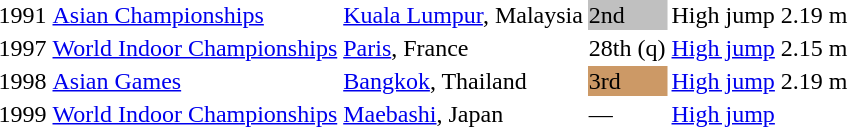<table>
<tr>
<td>1991</td>
<td><a href='#'>Asian Championships</a></td>
<td><a href='#'>Kuala Lumpur</a>, Malaysia</td>
<td bgcolor="silver">2nd</td>
<td>High jump</td>
<td>2.19 m</td>
</tr>
<tr>
<td>1997</td>
<td><a href='#'>World Indoor Championships</a></td>
<td><a href='#'>Paris</a>, France</td>
<td>28th (q)</td>
<td><a href='#'>High jump</a></td>
<td>2.15 m</td>
</tr>
<tr>
<td>1998</td>
<td><a href='#'>Asian Games</a></td>
<td><a href='#'>Bangkok</a>, Thailand</td>
<td bgcolor="cc9966">3rd</td>
<td><a href='#'>High jump</a></td>
<td>2.19 m</td>
</tr>
<tr>
<td>1999</td>
<td><a href='#'>World Indoor Championships</a></td>
<td><a href='#'>Maebashi</a>, Japan</td>
<td>—</td>
<td><a href='#'>High jump</a></td>
<td></td>
</tr>
</table>
